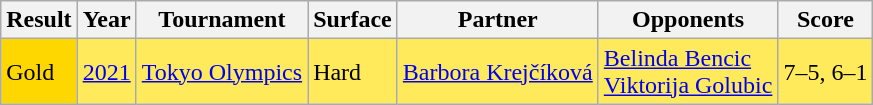<table class="sortable wikitable">
<tr>
<th>Result</th>
<th>Year</th>
<th>Tournament</th>
<th>Surface</th>
<th>Partner</th>
<th>Opponents</th>
<th class=unsortable>Score</th>
</tr>
<tr bgcolor=FFEA5C>
<td bgcolor=gold>Gold</td>
<td><a href='#'>2021</a></td>
<td><a href='#'>Tokyo Olympics</a></td>
<td>Hard</td>
<td> <a href='#'>Barbora Krejčíková</a></td>
<td> <a href='#'>Belinda Bencic</a> <br>  <a href='#'>Viktorija Golubic</a></td>
<td>7–5, 6–1</td>
</tr>
</table>
